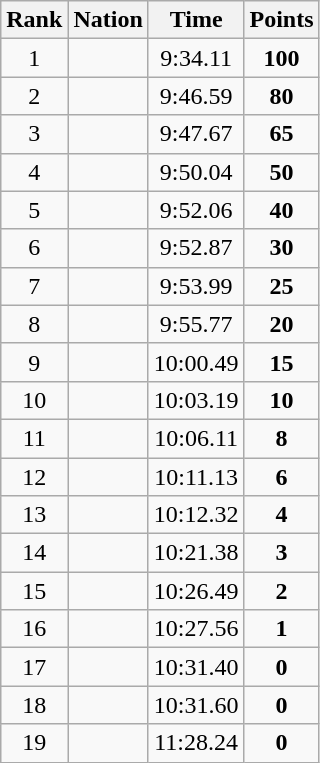<table class="wikitable sortable" style="text-align:center">
<tr>
<th>Rank</th>
<th>Nation</th>
<th>Time</th>
<th>Points</th>
</tr>
<tr>
<td>1</td>
<td align=left></td>
<td>9:34.11</td>
<td><strong>100</strong></td>
</tr>
<tr>
<td>2</td>
<td align=left></td>
<td>9:46.59</td>
<td><strong>80</strong></td>
</tr>
<tr>
<td>3</td>
<td align=left></td>
<td>9:47.67</td>
<td><strong>65</strong></td>
</tr>
<tr>
<td>4</td>
<td align=left></td>
<td>9:50.04</td>
<td><strong>50</strong></td>
</tr>
<tr>
<td>5</td>
<td align=left></td>
<td>9:52.06</td>
<td><strong>40</strong></td>
</tr>
<tr>
<td>6</td>
<td align=left></td>
<td>9:52.87</td>
<td><strong>30</strong></td>
</tr>
<tr>
<td>7</td>
<td align=left></td>
<td>9:53.99</td>
<td><strong>25</strong></td>
</tr>
<tr>
<td>8</td>
<td align=left></td>
<td>9:55.77</td>
<td><strong>20</strong></td>
</tr>
<tr>
<td>9</td>
<td align=left></td>
<td>10:00.49</td>
<td><strong>15</strong></td>
</tr>
<tr>
<td>10</td>
<td align=left></td>
<td>10:03.19</td>
<td><strong>10</strong></td>
</tr>
<tr>
<td>11</td>
<td align=left></td>
<td>10:06.11</td>
<td><strong>8</strong></td>
</tr>
<tr>
<td>12</td>
<td align=left></td>
<td>10:11.13</td>
<td><strong>6</strong></td>
</tr>
<tr>
<td>13</td>
<td align=left></td>
<td>10:12.32</td>
<td><strong>4</strong></td>
</tr>
<tr>
<td>14</td>
<td align=left></td>
<td>10:21.38</td>
<td><strong>3</strong></td>
</tr>
<tr>
<td>15</td>
<td align=left></td>
<td>10:26.49</td>
<td><strong>2</strong></td>
</tr>
<tr>
<td>16</td>
<td align=left></td>
<td>10:27.56</td>
<td><strong>1</strong></td>
</tr>
<tr>
<td>17</td>
<td align=left></td>
<td>10:31.40</td>
<td><strong>0</strong></td>
</tr>
<tr>
<td>18</td>
<td align=left></td>
<td>10:31.60</td>
<td><strong>0</strong></td>
</tr>
<tr>
<td>19</td>
<td align=left></td>
<td>11:28.24</td>
<td><strong>0</strong></td>
</tr>
</table>
